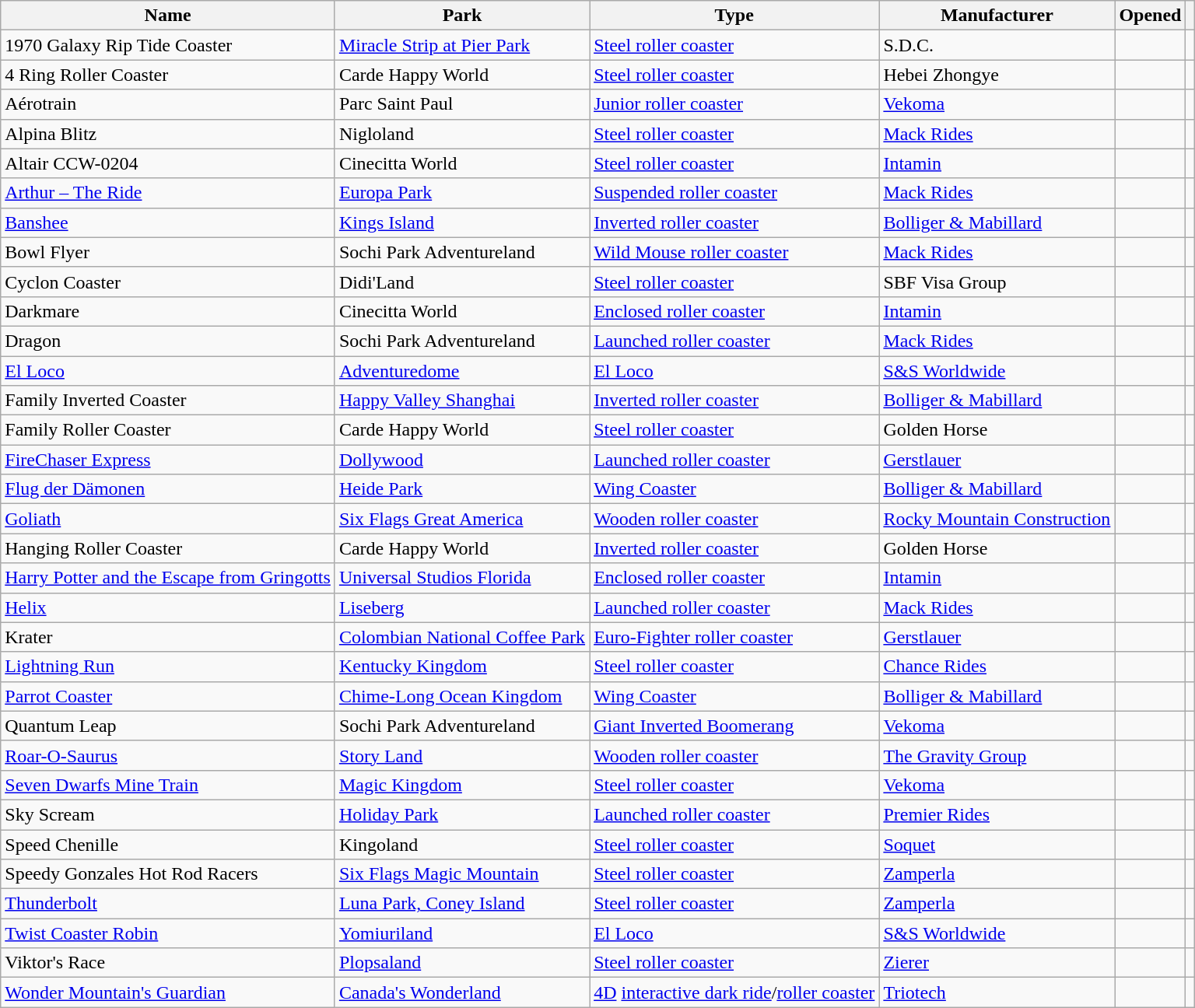<table class="wikitable sortable">
<tr>
<th>Name</th>
<th>Park</th>
<th>Type</th>
<th>Manufacturer</th>
<th>Opened</th>
<th class="unsortable"></th>
</tr>
<tr>
<td>1970 Galaxy Rip Tide Coaster</td>
<td><a href='#'>Miracle Strip at Pier Park</a></td>
<td><a href='#'>Steel roller coaster</a></td>
<td>S.D.C.</td>
<td></td>
<td></td>
</tr>
<tr>
<td>4 Ring Roller Coaster</td>
<td>Carde Happy World</td>
<td><a href='#'>Steel roller coaster</a></td>
<td>Hebei Zhongye</td>
<td></td>
<td></td>
</tr>
<tr>
<td>Aérotrain</td>
<td>Parc Saint Paul</td>
<td><a href='#'>Junior roller coaster</a></td>
<td><a href='#'>Vekoma</a></td>
<td></td>
<td></td>
</tr>
<tr>
<td>Alpina Blitz</td>
<td>Nigloland</td>
<td><a href='#'>Steel roller coaster</a></td>
<td><a href='#'>Mack Rides</a></td>
<td></td>
<td></td>
</tr>
<tr>
<td>Altair CCW-0204</td>
<td>Cinecitta World</td>
<td><a href='#'>Steel roller coaster</a></td>
<td><a href='#'>Intamin</a></td>
<td></td>
<td></td>
</tr>
<tr>
<td><a href='#'>Arthur – The Ride</a></td>
<td><a href='#'>Europa Park</a></td>
<td><a href='#'>Suspended roller coaster</a></td>
<td><a href='#'>Mack Rides</a></td>
<td></td>
<td></td>
</tr>
<tr>
<td><a href='#'>Banshee</a></td>
<td><a href='#'>Kings Island</a></td>
<td><a href='#'>Inverted roller coaster</a></td>
<td><a href='#'>Bolliger & Mabillard</a></td>
<td></td>
<td></td>
</tr>
<tr>
<td>Bowl Flyer</td>
<td>Sochi Park Adventureland</td>
<td><a href='#'>Wild Mouse roller coaster</a></td>
<td><a href='#'>Mack Rides</a></td>
<td></td>
<td></td>
</tr>
<tr>
<td>Cyclon Coaster</td>
<td>Didi'Land</td>
<td><a href='#'>Steel roller coaster</a></td>
<td>SBF Visa Group</td>
<td></td>
<td></td>
</tr>
<tr>
<td>Darkmare</td>
<td>Cinecitta World</td>
<td><a href='#'>Enclosed roller coaster</a></td>
<td><a href='#'>Intamin</a></td>
<td></td>
<td></td>
</tr>
<tr>
<td>Dragon</td>
<td>Sochi Park Adventureland</td>
<td><a href='#'>Launched roller coaster</a></td>
<td><a href='#'>Mack Rides</a></td>
<td></td>
<td></td>
</tr>
<tr>
<td><a href='#'>El Loco</a></td>
<td><a href='#'>Adventuredome</a></td>
<td><a href='#'>El Loco</a></td>
<td><a href='#'>S&S Worldwide</a></td>
<td></td>
<td></td>
</tr>
<tr>
<td>Family Inverted Coaster</td>
<td><a href='#'>Happy Valley Shanghai</a></td>
<td><a href='#'>Inverted roller coaster</a></td>
<td><a href='#'>Bolliger & Mabillard</a></td>
<td></td>
<td></td>
</tr>
<tr>
<td>Family Roller Coaster</td>
<td>Carde Happy World</td>
<td><a href='#'>Steel roller coaster</a></td>
<td>Golden Horse</td>
<td></td>
<td></td>
</tr>
<tr>
<td><a href='#'>FireChaser Express</a></td>
<td><a href='#'>Dollywood</a></td>
<td><a href='#'>Launched roller coaster</a></td>
<td><a href='#'>Gerstlauer</a></td>
<td></td>
<td></td>
</tr>
<tr>
<td><a href='#'>Flug der Dämonen</a></td>
<td><a href='#'>Heide Park</a></td>
<td><a href='#'>Wing Coaster</a></td>
<td><a href='#'>Bolliger & Mabillard</a></td>
<td></td>
<td></td>
</tr>
<tr>
<td><a href='#'>Goliath</a></td>
<td><a href='#'>Six Flags Great America</a></td>
<td><a href='#'>Wooden roller coaster</a></td>
<td><a href='#'>Rocky Mountain Construction</a></td>
<td></td>
<td></td>
</tr>
<tr>
<td>Hanging Roller Coaster</td>
<td>Carde Happy World</td>
<td><a href='#'>Inverted roller coaster</a></td>
<td>Golden Horse</td>
<td></td>
<td></td>
</tr>
<tr>
<td><a href='#'>Harry Potter and the Escape from Gringotts</a></td>
<td><a href='#'>Universal Studios Florida</a></td>
<td><a href='#'>Enclosed roller coaster</a></td>
<td><a href='#'>Intamin</a></td>
<td></td>
<td></td>
</tr>
<tr>
<td><a href='#'>Helix</a></td>
<td><a href='#'>Liseberg</a></td>
<td><a href='#'>Launched roller coaster</a></td>
<td><a href='#'>Mack Rides</a></td>
<td></td>
<td></td>
</tr>
<tr>
<td>Krater</td>
<td><a href='#'>Colombian National Coffee Park</a></td>
<td><a href='#'>Euro-Fighter roller coaster</a></td>
<td><a href='#'>Gerstlauer</a></td>
<td></td>
<td></td>
</tr>
<tr>
<td><a href='#'>Lightning Run</a></td>
<td><a href='#'>Kentucky Kingdom</a></td>
<td><a href='#'>Steel roller coaster</a></td>
<td><a href='#'>Chance Rides</a></td>
<td></td>
<td></td>
</tr>
<tr>
<td><a href='#'>Parrot Coaster</a></td>
<td><a href='#'>Chime-Long Ocean Kingdom</a></td>
<td><a href='#'>Wing Coaster</a></td>
<td><a href='#'>Bolliger & Mabillard</a></td>
<td></td>
<td></td>
</tr>
<tr>
<td>Quantum Leap</td>
<td>Sochi Park Adventureland</td>
<td><a href='#'>Giant Inverted Boomerang</a></td>
<td><a href='#'>Vekoma</a></td>
<td></td>
<td></td>
</tr>
<tr>
<td><a href='#'>Roar-O-Saurus</a></td>
<td><a href='#'>Story Land</a></td>
<td><a href='#'>Wooden roller coaster</a></td>
<td><a href='#'>The Gravity Group</a></td>
<td></td>
<td></td>
</tr>
<tr>
<td><a href='#'>Seven Dwarfs Mine Train</a></td>
<td><a href='#'>Magic Kingdom</a></td>
<td><a href='#'>Steel roller coaster</a></td>
<td><a href='#'>Vekoma</a></td>
<td></td>
<td></td>
</tr>
<tr>
<td>Sky Scream</td>
<td><a href='#'>Holiday Park</a></td>
<td><a href='#'>Launched roller coaster</a></td>
<td><a href='#'>Premier Rides</a></td>
<td></td>
<td></td>
</tr>
<tr>
<td>Speed Chenille</td>
<td>Kingoland</td>
<td><a href='#'>Steel roller coaster</a></td>
<td><a href='#'>Soquet</a></td>
<td></td>
<td></td>
</tr>
<tr>
<td>Speedy Gonzales Hot Rod Racers</td>
<td><a href='#'>Six Flags Magic Mountain</a></td>
<td><a href='#'>Steel roller coaster</a></td>
<td><a href='#'>Zamperla</a></td>
<td></td>
<td></td>
</tr>
<tr>
<td><a href='#'>Thunderbolt</a></td>
<td><a href='#'>Luna Park, Coney Island</a></td>
<td><a href='#'>Steel roller coaster</a></td>
<td><a href='#'>Zamperla</a></td>
<td></td>
<td></td>
</tr>
<tr>
<td><a href='#'>Twist Coaster Robin</a></td>
<td><a href='#'>Yomiuriland</a></td>
<td><a href='#'>El Loco</a></td>
<td><a href='#'>S&S Worldwide</a></td>
<td></td>
<td></td>
</tr>
<tr>
<td>Viktor's Race</td>
<td><a href='#'>Plopsaland</a></td>
<td><a href='#'>Steel roller coaster</a></td>
<td><a href='#'>Zierer</a></td>
<td></td>
<td></td>
</tr>
<tr>
<td><a href='#'>Wonder Mountain's Guardian</a></td>
<td><a href='#'>Canada's Wonderland</a></td>
<td><a href='#'>4D</a> <a href='#'>interactive dark ride</a>/<a href='#'>roller coaster</a></td>
<td><a href='#'>Triotech</a></td>
<td></td>
<td></td>
</tr>
</table>
